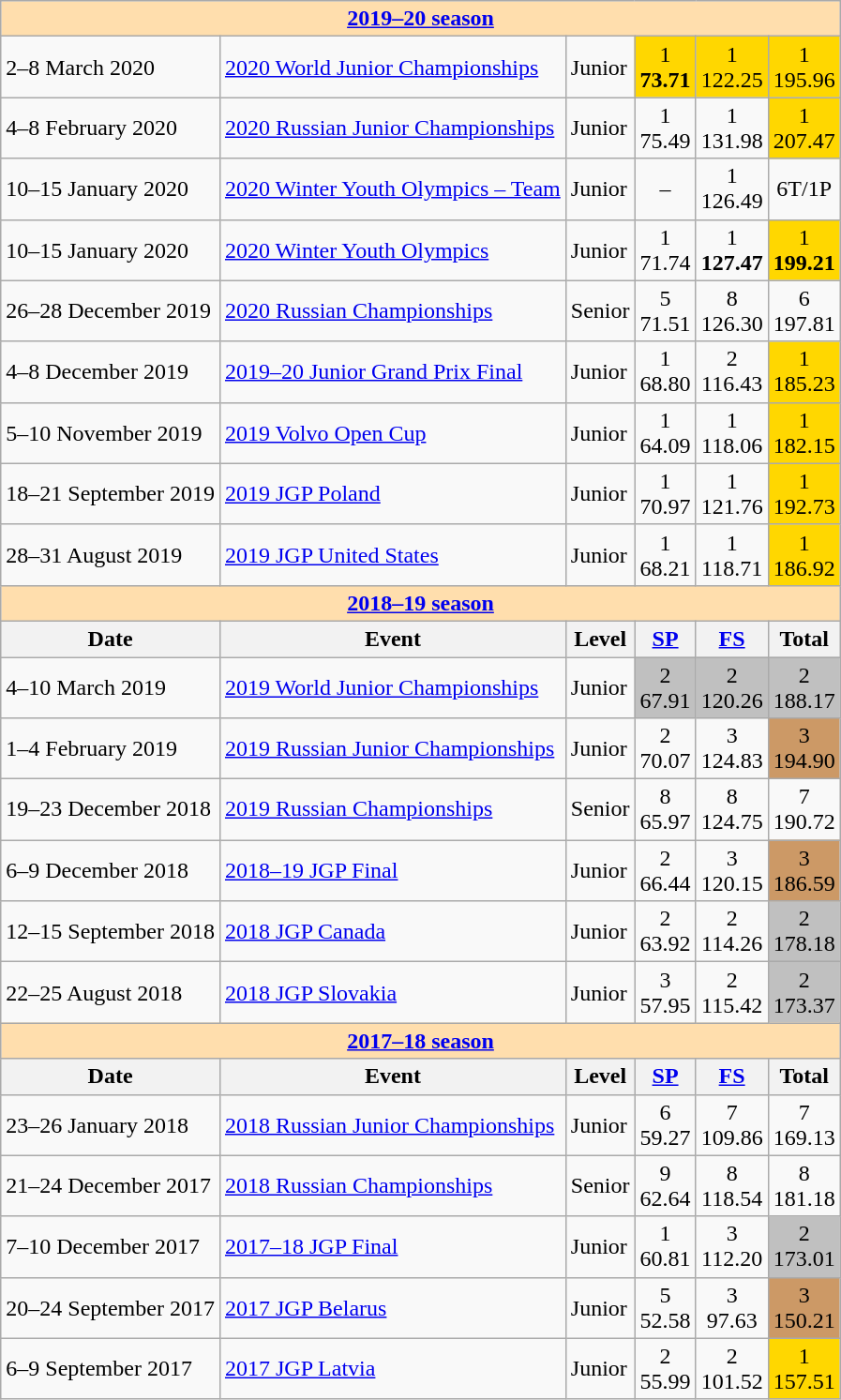<table class="wikitable">
<tr>
<td style="background-color: #ffdead; " colspan=6 align=center><a href='#'><strong>2019–20 season</strong></a></td>
</tr>
<tr>
<td>2–8 March 2020</td>
<td><a href='#'>2020 World Junior Championships</a></td>
<td>Junior</td>
<td align=center bgcolor=gold>1 <br> <strong>73.71</strong></td>
<td align=center bgcolor=gold>1 <br> 122.25</td>
<td align=center bgcolor=gold>1 <br> 195.96</td>
</tr>
<tr>
<td>4–8 February 2020</td>
<td><a href='#'>2020 Russian Junior Championships</a></td>
<td>Junior</td>
<td align=center>1 <br> 75.49</td>
<td align=center>1 <br> 131.98</td>
<td align=center bgcolor=gold>1 <br> 207.47</td>
</tr>
<tr>
<td>10–15 January 2020</td>
<td><a href='#'>2020 Winter Youth Olympics – Team</a></td>
<td>Junior</td>
<td align=center>–</td>
<td align=center>1 <br> 126.49</td>
<td align=center>6T/1P</td>
</tr>
<tr>
<td>10–15 January 2020</td>
<td><a href='#'>2020 Winter Youth Olympics</a></td>
<td>Junior</td>
<td align=center>1 <br> 71.74</td>
<td align=center>1 <br> <strong>127.47</strong></td>
<td align=center bgcolor=gold>1 <br> <strong>199.21</strong></td>
</tr>
<tr>
<td>26–28 December 2019</td>
<td><a href='#'>2020 Russian Championships</a></td>
<td>Senior</td>
<td align=center>5 <br> 71.51</td>
<td align=center>8 <br> 126.30</td>
<td align=center>6 <br> 197.81</td>
</tr>
<tr>
<td>4–8 December 2019</td>
<td><a href='#'>2019–20 Junior Grand Prix Final</a></td>
<td>Junior</td>
<td align=center>1 <br> 68.80</td>
<td align=center>2 <br> 116.43</td>
<td align=center bgcolor=gold>1 <br> 185.23</td>
</tr>
<tr>
<td>5–10 November 2019</td>
<td><a href='#'>2019 Volvo Open Cup</a></td>
<td>Junior</td>
<td align=center>1 <br> 64.09</td>
<td align=center>1 <br> 118.06</td>
<td align=center bgcolor=gold>1 <br> 182.15</td>
</tr>
<tr>
<td>18–21 September 2019</td>
<td><a href='#'>2019 JGP Poland</a></td>
<td>Junior</td>
<td align=center>1 <br> 70.97</td>
<td align=center>1 <br> 121.76</td>
<td align=center bgcolor=gold>1 <br> 192.73</td>
</tr>
<tr>
<td>28–31 August 2019</td>
<td><a href='#'>2019 JGP United States</a></td>
<td>Junior</td>
<td align=center>1 <br> 68.21</td>
<td align=center>1 <br> 118.71</td>
<td align=center bgcolor=gold>1 <br> 186.92</td>
</tr>
<tr>
<td style="background-color: #ffdead; " colspan=6 align=center><a href='#'><strong>2018–19 season</strong></a></td>
</tr>
<tr>
<th>Date</th>
<th>Event</th>
<th>Level</th>
<th><a href='#'>SP</a></th>
<th><a href='#'>FS</a></th>
<th>Total</th>
</tr>
<tr>
<td>4–10 March 2019</td>
<td><a href='#'>2019 World Junior Championships</a></td>
<td>Junior</td>
<td align=center bgcolor=silver>2 <br> 67.91</td>
<td align=center bgcolor=silver>2 <br> 120.26</td>
<td align=center bgcolor=silver>2 <br> 188.17</td>
</tr>
<tr>
<td>1–4 February 2019</td>
<td><a href='#'>2019 Russian Junior Championships</a></td>
<td>Junior</td>
<td align=center>2 <br> 70.07</td>
<td align=center>3 <br> 124.83</td>
<td align=center bgcolor=cc9966>3 <br> 194.90</td>
</tr>
<tr>
<td>19–23 December 2018</td>
<td><a href='#'>2019 Russian Championships</a></td>
<td>Senior</td>
<td align=center>8 <br> 65.97</td>
<td align=center>8 <br> 124.75</td>
<td align=center>7 <br> 190.72</td>
</tr>
<tr>
<td>6–9 December 2018</td>
<td><a href='#'>2018–19 JGP Final</a></td>
<td>Junior</td>
<td align=center>2 <br> 66.44</td>
<td align=center>3 <br> 120.15</td>
<td align=center bgcolor=cc9966>3 <br> 186.59</td>
</tr>
<tr>
<td>12–15 September 2018</td>
<td><a href='#'>2018 JGP Canada</a></td>
<td>Junior</td>
<td align=center>2 <br> 63.92</td>
<td align=center>2 <br> 114.26</td>
<td align=center bgcolor=silver>2 <br> 178.18</td>
</tr>
<tr>
<td>22–25 August 2018</td>
<td><a href='#'>2018 JGP Slovakia</a></td>
<td>Junior</td>
<td align=center>3 <br> 57.95</td>
<td align=center>2 <br> 115.42</td>
<td align=center bgcolor=silver>2 <br> 173.37</td>
</tr>
<tr>
<td style="background-color: #ffdead; " colspan=6 align=center><a href='#'><strong>2017–18 season</strong></a></td>
</tr>
<tr>
<th>Date</th>
<th>Event</th>
<th>Level</th>
<th><a href='#'>SP</a></th>
<th><a href='#'>FS</a></th>
<th>Total</th>
</tr>
<tr>
<td>23–26 January 2018</td>
<td><a href='#'>2018 Russian Junior Championships</a></td>
<td>Junior</td>
<td align=center>6 <br> 59.27</td>
<td align=center>7 <br> 109.86</td>
<td align=center>7 <br> 169.13</td>
</tr>
<tr>
<td>21–24 December 2017</td>
<td><a href='#'>2018 Russian Championships</a></td>
<td>Senior</td>
<td align=center>9 <br> 62.64</td>
<td align=center>8 <br> 118.54</td>
<td align=center>8 <br> 181.18</td>
</tr>
<tr>
<td>7–10 December 2017</td>
<td><a href='#'>2017–18 JGP Final</a></td>
<td>Junior</td>
<td align=center>1 <br> 60.81</td>
<td align=center>3 <br> 112.20</td>
<td align=center bgcolor=silver>2 <br> 173.01</td>
</tr>
<tr>
<td>20–24 September 2017</td>
<td><a href='#'>2017 JGP Belarus</a></td>
<td>Junior</td>
<td align=center>5 <br> 52.58</td>
<td align=center>3 <br> 97.63</td>
<td align=center bgcolor=cc9966>3 <br> 150.21</td>
</tr>
<tr>
<td>6–9 September 2017</td>
<td><a href='#'>2017 JGP Latvia</a></td>
<td>Junior</td>
<td align=center>2 <br> 55.99</td>
<td align=center>2 <br> 101.52</td>
<td align=center bgcolor=gold>1 <br> 157.51</td>
</tr>
</table>
